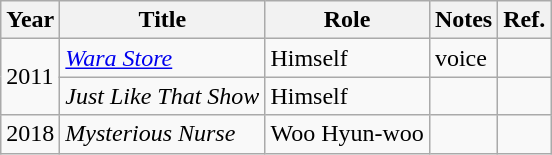<table class="wikitable">
<tr>
<th>Year</th>
<th>Title</th>
<th>Role</th>
<th>Notes</th>
<th>Ref.</th>
</tr>
<tr>
<td rowspan="2">2011</td>
<td><em><a href='#'>Wara Store</a></em></td>
<td>Himself</td>
<td>voice</td>
<td></td>
</tr>
<tr>
<td><em>Just Like That Show</em></td>
<td>Himself</td>
<td></td>
<td></td>
</tr>
<tr>
<td>2018</td>
<td><em>Mysterious Nurse</em></td>
<td>Woo Hyun-woo</td>
<td></td>
<td></td>
</tr>
</table>
